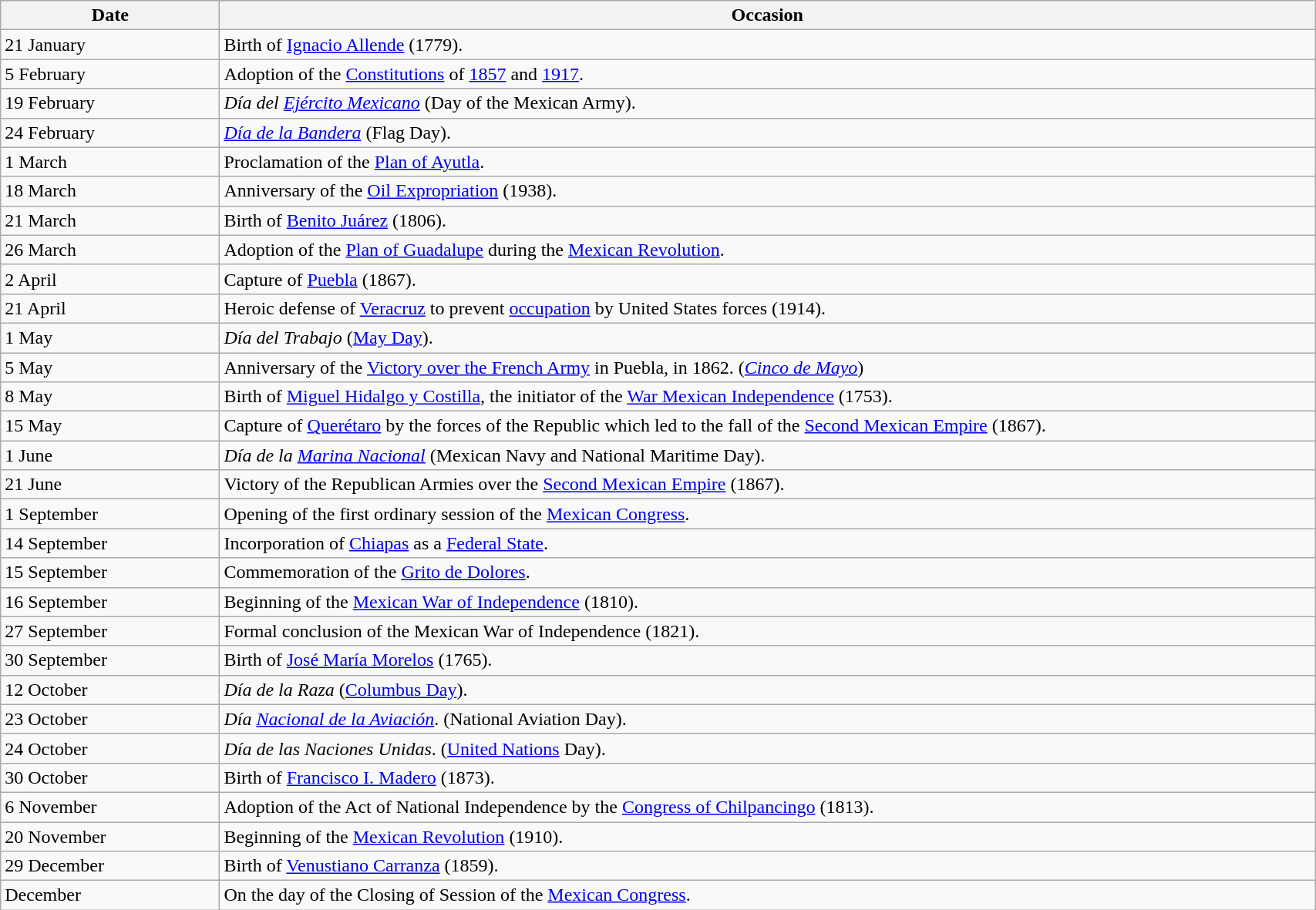<table class="wikitable" width="90%">
<tr>
<th width="15%">Date</th>
<th width="75%">Occasion</th>
</tr>
<tr>
<td>21 January</td>
<td>Birth of <a href='#'>Ignacio Allende</a> (1779).</td>
</tr>
<tr>
<td>5 February</td>
<td>Adoption of the <a href='#'>Constitutions</a> of <a href='#'>1857</a> and <a href='#'>1917</a>.</td>
</tr>
<tr>
<td>19 February</td>
<td><em>Día del <a href='#'>Ejército Mexicano</a></em> (Day of the Mexican Army).</td>
</tr>
<tr>
<td>24 February</td>
<td><em><a href='#'>Día de la Bandera</a></em> (Flag Day).</td>
</tr>
<tr>
<td>1 March</td>
<td>Proclamation of the <a href='#'>Plan of Ayutla</a>.</td>
</tr>
<tr>
<td>18 March</td>
<td>Anniversary of the <a href='#'>Oil Expropriation</a> (1938).</td>
</tr>
<tr>
<td>21 March</td>
<td>Birth of <a href='#'>Benito Juárez</a> (1806).</td>
</tr>
<tr>
<td>26 March</td>
<td>Adoption of the <a href='#'>Plan of Guadalupe</a> during the <a href='#'>Mexican Revolution</a>.</td>
</tr>
<tr>
<td>2 April</td>
<td>Capture of <a href='#'>Puebla</a> (1867).</td>
</tr>
<tr>
<td>21 April </td>
<td>Heroic defense of <a href='#'>Veracruz</a> to prevent <a href='#'>occupation</a> by United States forces (1914).</td>
</tr>
<tr>
<td>1 May</td>
<td><em>Día del Trabajo</em> (<a href='#'>May Day</a>).</td>
</tr>
<tr>
<td>5 May</td>
<td>Anniversary of the <a href='#'>Victory over the French Army</a> in Puebla, in 1862. (<em><a href='#'>Cinco de Mayo</a></em>)</td>
</tr>
<tr>
<td>8 May</td>
<td>Birth of <a href='#'>Miguel Hidalgo y Costilla</a>, the initiator of the <a href='#'>War Mexican Independence</a> (1753).</td>
</tr>
<tr>
<td>15 May</td>
<td>Capture of <a href='#'>Querétaro</a> by the forces of the Republic which led to the fall of the <a href='#'>Second Mexican Empire</a> (1867).</td>
</tr>
<tr>
<td>1 June</td>
<td><em>Día de la <a href='#'>Marina Nacional</a></em> (Mexican Navy and National Maritime Day).</td>
</tr>
<tr>
<td>21 June</td>
<td>Victory of the Republican Armies over the <a href='#'>Second Mexican Empire</a> (1867).</td>
</tr>
<tr>
<td>1 September</td>
<td>Opening of the first ordinary session of the <a href='#'>Mexican Congress</a>.</td>
</tr>
<tr>
<td>14 September</td>
<td>Incorporation of <a href='#'>Chiapas</a> as a <a href='#'>Federal State</a>.</td>
</tr>
<tr>
<td>15 September</td>
<td>Commemoration of the <a href='#'>Grito de Dolores</a>.</td>
</tr>
<tr>
<td>16 September</td>
<td>Beginning of the <a href='#'>Mexican War of Independence</a> (1810).</td>
</tr>
<tr>
<td>27 September</td>
<td>Formal conclusion of the Mexican War of Independence (1821).</td>
</tr>
<tr>
<td>30 September</td>
<td>Birth of <a href='#'>José María Morelos</a> (1765).</td>
</tr>
<tr>
<td>12 October</td>
<td><em>Día de la Raza</em> (<a href='#'>Columbus Day</a>).</td>
</tr>
<tr>
<td>23 October</td>
<td><em>Día <a href='#'>Nacional de la Aviación</a></em>. (National Aviation Day).</td>
</tr>
<tr>
<td>24 October</td>
<td><em>Día de las Naciones Unidas</em>. (<a href='#'>United Nations</a> Day).</td>
</tr>
<tr>
<td>30 October</td>
<td>Birth of <a href='#'>Francisco I. Madero</a> (1873).</td>
</tr>
<tr>
<td>6 November</td>
<td>Adoption of the Act of National Independence by the <a href='#'>Congress of Chilpancingo</a> (1813).</td>
</tr>
<tr>
<td>20 November</td>
<td>Beginning of the <a href='#'>Mexican Revolution</a> (1910).</td>
</tr>
<tr>
<td>29 December</td>
<td>Birth of <a href='#'>Venustiano Carranza</a> (1859).</td>
</tr>
<tr>
<td>December</td>
<td>On the day of the Closing of Session of the <a href='#'>Mexican Congress</a>.</td>
</tr>
</table>
